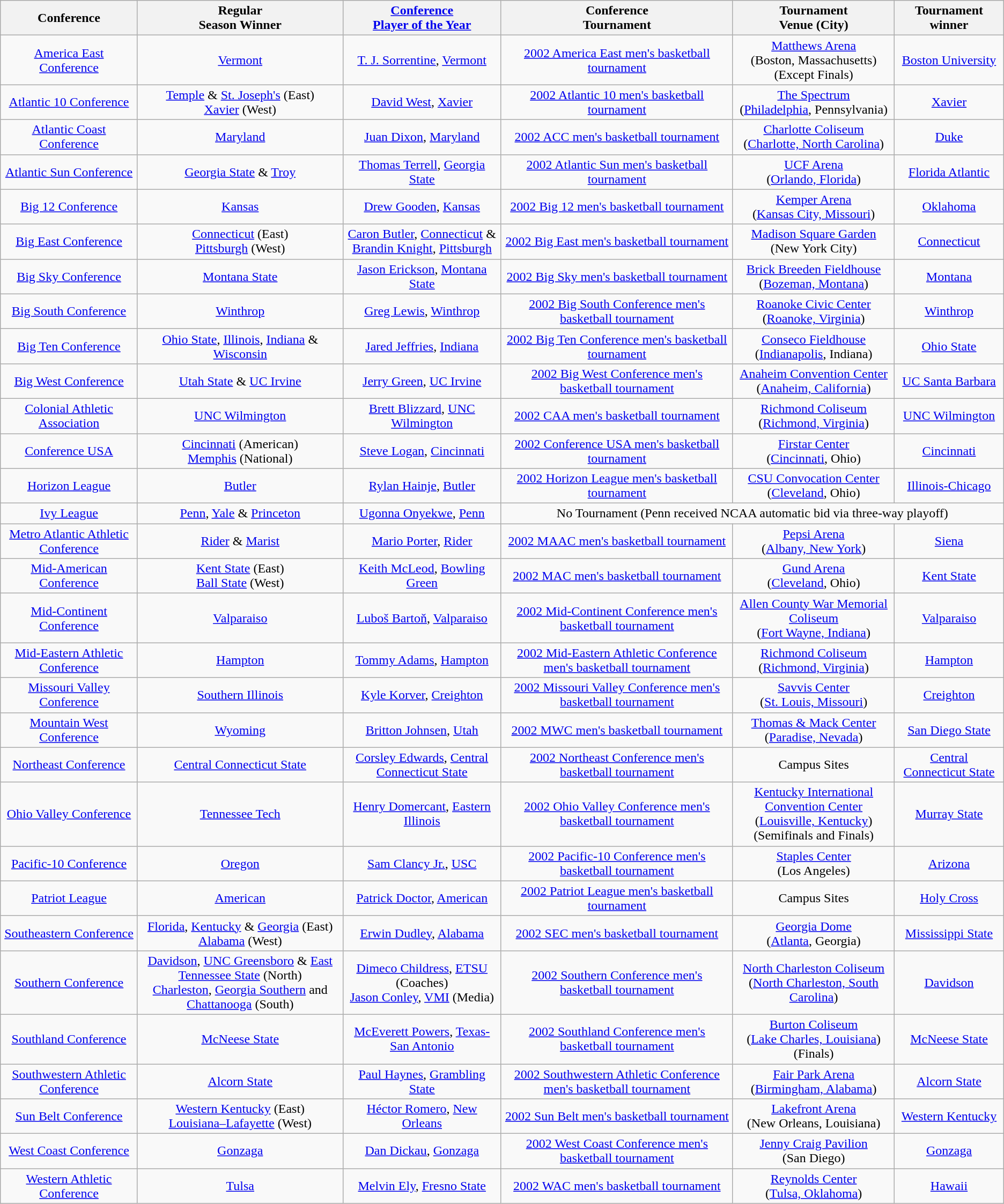<table class="wikitable" style="text-align:center;">
<tr>
<th>Conference</th>
<th>Regular <br> Season Winner</th>
<th><a href='#'>Conference <br> Player of the Year</a></th>
<th>Conference <br> Tournament</th>
<th>Tournament <br> Venue (City)</th>
<th>Tournament <br> winner</th>
</tr>
<tr>
<td><a href='#'>America East Conference</a></td>
<td><a href='#'>Vermont</a></td>
<td><a href='#'>T. J. Sorrentine</a>, <a href='#'>Vermont</a></td>
<td><a href='#'>2002 America East men's basketball tournament</a></td>
<td><a href='#'>Matthews Arena</a><br>(Boston, Massachusetts)<br>(Except Finals)</td>
<td><a href='#'>Boston University</a></td>
</tr>
<tr>
<td><a href='#'>Atlantic 10 Conference</a></td>
<td><a href='#'>Temple</a> & <a href='#'>St. Joseph's</a> (East)<br><a href='#'>Xavier</a> (West)</td>
<td><a href='#'>David West</a>, <a href='#'>Xavier</a></td>
<td><a href='#'>2002 Atlantic 10 men's basketball tournament</a></td>
<td><a href='#'>The Spectrum</a> <br>(<a href='#'>Philadelphia</a>, Pennsylvania)</td>
<td><a href='#'>Xavier</a></td>
</tr>
<tr>
<td><a href='#'>Atlantic Coast Conference</a></td>
<td><a href='#'>Maryland</a></td>
<td><a href='#'>Juan Dixon</a>, <a href='#'>Maryland</a></td>
<td><a href='#'>2002 ACC men's basketball tournament</a></td>
<td><a href='#'>Charlotte Coliseum</a><br>(<a href='#'>Charlotte, North Carolina</a>)</td>
<td><a href='#'>Duke</a></td>
</tr>
<tr>
<td><a href='#'>Atlantic Sun Conference</a></td>
<td><a href='#'>Georgia State</a> & <a href='#'>Troy</a></td>
<td><a href='#'>Thomas Terrell</a>, <a href='#'>Georgia State</a></td>
<td><a href='#'>2002 Atlantic Sun men's basketball tournament</a></td>
<td><a href='#'>UCF Arena</a><br>(<a href='#'>Orlando, Florida</a>)</td>
<td><a href='#'>Florida Atlantic</a></td>
</tr>
<tr>
<td><a href='#'>Big 12 Conference</a></td>
<td><a href='#'>Kansas</a></td>
<td><a href='#'>Drew Gooden</a>, <a href='#'>Kansas</a></td>
<td><a href='#'>2002 Big 12 men's basketball tournament</a></td>
<td><a href='#'>Kemper Arena</a><br>(<a href='#'>Kansas City, Missouri</a>)</td>
<td><a href='#'>Oklahoma</a></td>
</tr>
<tr>
<td><a href='#'>Big East Conference</a></td>
<td><a href='#'>Connecticut</a> (East)<br><a href='#'>Pittsburgh</a> (West)</td>
<td><a href='#'>Caron Butler</a>, <a href='#'>Connecticut</a> &<br><a href='#'>Brandin Knight</a>, <a href='#'>Pittsburgh</a></td>
<td><a href='#'>2002 Big East men's basketball tournament</a></td>
<td><a href='#'>Madison Square Garden</a><br>(New York City)</td>
<td><a href='#'>Connecticut</a></td>
</tr>
<tr>
<td><a href='#'>Big Sky Conference</a></td>
<td><a href='#'>Montana State</a></td>
<td><a href='#'>Jason Erickson</a>, <a href='#'>Montana State</a></td>
<td><a href='#'>2002 Big Sky men's basketball tournament</a></td>
<td><a href='#'>Brick Breeden Fieldhouse</a><br>(<a href='#'>Bozeman, Montana</a>)</td>
<td><a href='#'>Montana</a></td>
</tr>
<tr>
<td><a href='#'>Big South Conference</a></td>
<td><a href='#'>Winthrop</a></td>
<td><a href='#'>Greg Lewis</a>, <a href='#'>Winthrop</a></td>
<td><a href='#'>2002 Big South Conference men's basketball tournament</a></td>
<td><a href='#'>Roanoke Civic Center</a><br>(<a href='#'>Roanoke, Virginia</a>)</td>
<td><a href='#'>Winthrop</a></td>
</tr>
<tr>
<td><a href='#'>Big Ten Conference</a></td>
<td><a href='#'>Ohio State</a>, <a href='#'>Illinois</a>, <a href='#'>Indiana</a> & <a href='#'>Wisconsin</a></td>
<td><a href='#'>Jared Jeffries</a>, <a href='#'>Indiana</a></td>
<td><a href='#'>2002 Big Ten Conference men's basketball tournament</a></td>
<td><a href='#'>Conseco Fieldhouse</a><br>(<a href='#'>Indianapolis</a>, Indiana)</td>
<td><a href='#'>Ohio State</a></td>
</tr>
<tr>
<td><a href='#'>Big West Conference</a></td>
<td><a href='#'>Utah State</a> & <a href='#'>UC Irvine</a></td>
<td><a href='#'>Jerry Green</a>, <a href='#'>UC Irvine</a></td>
<td><a href='#'>2002 Big West Conference men's basketball tournament</a></td>
<td><a href='#'>Anaheim Convention Center</a><br>(<a href='#'>Anaheim, California</a>)</td>
<td><a href='#'>UC Santa Barbara</a></td>
</tr>
<tr>
<td><a href='#'>Colonial Athletic Association</a></td>
<td><a href='#'>UNC Wilmington</a></td>
<td><a href='#'>Brett Blizzard</a>, <a href='#'>UNC Wilmington</a></td>
<td><a href='#'>2002 CAA men's basketball tournament</a></td>
<td><a href='#'>Richmond Coliseum</a><br>(<a href='#'>Richmond, Virginia</a>)</td>
<td><a href='#'>UNC Wilmington</a></td>
</tr>
<tr>
<td><a href='#'>Conference USA</a></td>
<td><a href='#'>Cincinnati</a> (American)<br> <a href='#'>Memphis</a> (National)</td>
<td><a href='#'>Steve Logan</a>, <a href='#'>Cincinnati</a></td>
<td><a href='#'>2002 Conference USA men's basketball tournament</a></td>
<td><a href='#'>Firstar Center</a><br>(<a href='#'>Cincinnati</a>, Ohio)</td>
<td><a href='#'>Cincinnati</a></td>
</tr>
<tr>
<td><a href='#'>Horizon League</a></td>
<td><a href='#'>Butler</a></td>
<td><a href='#'>Rylan Hainje</a>, <a href='#'>Butler</a></td>
<td><a href='#'>2002 Horizon League men's basketball tournament</a></td>
<td><a href='#'>CSU Convocation Center</a><br>(<a href='#'>Cleveland</a>, Ohio)</td>
<td><a href='#'>Illinois-Chicago</a></td>
</tr>
<tr>
<td><a href='#'>Ivy League</a></td>
<td><a href='#'>Penn</a>, <a href='#'>Yale</a> & <a href='#'>Princeton</a></td>
<td><a href='#'>Ugonna Onyekwe</a>, <a href='#'>Penn</a></td>
<td colspan=3>No Tournament (Penn received NCAA automatic bid via three-way playoff)</td>
</tr>
<tr>
<td><a href='#'>Metro Atlantic Athletic Conference</a></td>
<td><a href='#'>Rider</a> & <a href='#'>Marist</a></td>
<td><a href='#'>Mario Porter</a>, <a href='#'>Rider</a></td>
<td><a href='#'>2002 MAAC men's basketball tournament</a></td>
<td><a href='#'>Pepsi Arena</a><br>(<a href='#'>Albany, New York</a>)</td>
<td><a href='#'>Siena</a></td>
</tr>
<tr>
<td><a href='#'>Mid-American Conference</a></td>
<td><a href='#'>Kent State</a> (East)<br><a href='#'>Ball State</a> (West)</td>
<td><a href='#'>Keith McLeod</a>, <a href='#'>Bowling Green</a></td>
<td><a href='#'>2002 MAC men's basketball tournament</a></td>
<td><a href='#'>Gund Arena</a><br>(<a href='#'>Cleveland</a>, Ohio)</td>
<td><a href='#'>Kent State</a></td>
</tr>
<tr>
<td><a href='#'>Mid-Continent Conference</a></td>
<td><a href='#'>Valparaiso</a></td>
<td><a href='#'>Luboš Bartoň</a>, <a href='#'>Valparaiso</a></td>
<td><a href='#'>2002 Mid-Continent Conference men's basketball tournament</a></td>
<td><a href='#'>Allen County War Memorial Coliseum</a><br>(<a href='#'>Fort Wayne, Indiana</a>)</td>
<td><a href='#'>Valparaiso</a></td>
</tr>
<tr>
<td><a href='#'>Mid-Eastern Athletic Conference</a></td>
<td><a href='#'>Hampton</a></td>
<td><a href='#'>Tommy Adams</a>, <a href='#'>Hampton</a></td>
<td><a href='#'>2002 Mid-Eastern Athletic Conference men's basketball tournament</a></td>
<td><a href='#'>Richmond Coliseum</a><br>(<a href='#'>Richmond, Virginia</a>)</td>
<td><a href='#'>Hampton</a></td>
</tr>
<tr>
<td><a href='#'>Missouri Valley Conference</a></td>
<td><a href='#'>Southern Illinois</a></td>
<td><a href='#'>Kyle Korver</a>, <a href='#'>Creighton</a></td>
<td><a href='#'>2002 Missouri Valley Conference men's basketball tournament</a></td>
<td><a href='#'>Savvis Center</a><br>(<a href='#'>St. Louis, Missouri</a>)</td>
<td><a href='#'>Creighton</a></td>
</tr>
<tr>
<td><a href='#'>Mountain West Conference</a></td>
<td><a href='#'>Wyoming</a></td>
<td><a href='#'>Britton Johnsen</a>, <a href='#'>Utah</a></td>
<td><a href='#'>2002 MWC men's basketball tournament</a></td>
<td><a href='#'>Thomas & Mack Center</a><br>(<a href='#'>Paradise, Nevada</a>)</td>
<td><a href='#'>San Diego State</a></td>
</tr>
<tr>
<td><a href='#'>Northeast Conference</a></td>
<td><a href='#'>Central Connecticut State</a></td>
<td><a href='#'>Corsley Edwards</a>,  <a href='#'>Central Connecticut State</a></td>
<td><a href='#'>2002 Northeast Conference men's basketball tournament</a></td>
<td>Campus Sites</td>
<td><a href='#'>Central Connecticut State</a></td>
</tr>
<tr>
<td><a href='#'>Ohio Valley Conference</a></td>
<td><a href='#'>Tennessee Tech</a></td>
<td><a href='#'>Henry Domercant</a>, <a href='#'>Eastern Illinois</a></td>
<td><a href='#'>2002 Ohio Valley Conference men's basketball tournament</a></td>
<td><a href='#'>Kentucky International Convention Center</a><br>(<a href='#'>Louisville, Kentucky</a>)<br>(Semifinals and Finals)</td>
<td><a href='#'>Murray State</a></td>
</tr>
<tr>
<td><a href='#'>Pacific-10 Conference</a></td>
<td><a href='#'>Oregon</a></td>
<td><a href='#'>Sam Clancy Jr.</a>, <a href='#'>USC</a></td>
<td><a href='#'>2002 Pacific-10 Conference men's basketball tournament</a></td>
<td><a href='#'>Staples Center</a><br>(Los Angeles)</td>
<td><a href='#'>Arizona</a></td>
</tr>
<tr>
<td><a href='#'>Patriot League</a></td>
<td><a href='#'>American</a></td>
<td><a href='#'>Patrick Doctor</a>, <a href='#'>American</a></td>
<td><a href='#'>2002 Patriot League men's basketball tournament</a></td>
<td>Campus Sites</td>
<td><a href='#'>Holy Cross</a></td>
</tr>
<tr>
<td><a href='#'>Southeastern Conference</a></td>
<td><a href='#'>Florida</a>, <a href='#'>Kentucky</a> & <a href='#'>Georgia</a> (East)<br> <a href='#'>Alabama</a> (West)</td>
<td><a href='#'>Erwin Dudley</a>, <a href='#'>Alabama</a></td>
<td><a href='#'>2002 SEC men's basketball tournament</a></td>
<td><a href='#'>Georgia Dome</a><br>(<a href='#'>Atlanta</a>, Georgia)</td>
<td><a href='#'>Mississippi State</a></td>
</tr>
<tr>
<td><a href='#'>Southern Conference</a></td>
<td><a href='#'>Davidson</a>, <a href='#'>UNC Greensboro</a> & <a href='#'>East Tennessee State</a> (North)<br><a href='#'>Charleston</a>, <a href='#'>Georgia Southern</a> and <a href='#'>Chattanooga</a> (South)</td>
<td><a href='#'>Dimeco Childress</a>, <a href='#'>ETSU</a> (Coaches) <br><a href='#'>Jason Conley</a>, <a href='#'>VMI</a> (Media)</td>
<td><a href='#'>2002 Southern Conference men's basketball tournament</a></td>
<td><a href='#'>North Charleston Coliseum</a><br>(<a href='#'>North Charleston, South Carolina</a>)</td>
<td><a href='#'>Davidson</a></td>
</tr>
<tr>
<td><a href='#'>Southland Conference</a></td>
<td><a href='#'>McNeese State</a></td>
<td><a href='#'>McEverett Powers</a>, <a href='#'>Texas-San Antonio</a></td>
<td><a href='#'>2002 Southland Conference men's basketball tournament</a></td>
<td><a href='#'>Burton Coliseum</a><br>(<a href='#'>Lake Charles, Louisiana</a>)<br>(Finals)</td>
<td><a href='#'>McNeese State</a></td>
</tr>
<tr>
<td><a href='#'>Southwestern Athletic Conference</a></td>
<td><a href='#'>Alcorn State</a></td>
<td><a href='#'>Paul Haynes</a>, <a href='#'>Grambling State</a></td>
<td><a href='#'>2002 Southwestern Athletic Conference men's basketball tournament</a></td>
<td><a href='#'>Fair Park Arena</a><br>(<a href='#'>Birmingham, Alabama</a>)</td>
<td><a href='#'>Alcorn State</a></td>
</tr>
<tr>
<td><a href='#'>Sun Belt Conference</a></td>
<td><a href='#'>Western Kentucky</a> (East)<br><a href='#'>Louisiana–Lafayette</a> (West)</td>
<td><a href='#'>Héctor Romero</a>, <a href='#'>New Orleans</a></td>
<td><a href='#'>2002 Sun Belt men's basketball tournament</a></td>
<td><a href='#'>Lakefront Arena</a><br>(New Orleans, Louisiana)</td>
<td><a href='#'>Western Kentucky</a></td>
</tr>
<tr>
<td><a href='#'>West Coast Conference</a></td>
<td><a href='#'>Gonzaga</a></td>
<td><a href='#'>Dan Dickau</a>, <a href='#'>Gonzaga</a></td>
<td><a href='#'>2002 West Coast Conference men's basketball tournament</a></td>
<td><a href='#'>Jenny Craig Pavilion</a><br>(San Diego)</td>
<td><a href='#'>Gonzaga</a></td>
</tr>
<tr>
<td><a href='#'>Western Athletic Conference</a></td>
<td><a href='#'>Tulsa</a></td>
<td><a href='#'>Melvin Ely</a>, <a href='#'>Fresno State</a></td>
<td><a href='#'>2002 WAC men's basketball tournament</a></td>
<td><a href='#'>Reynolds Center</a><br>(<a href='#'>Tulsa, Oklahoma</a>)</td>
<td><a href='#'>Hawaii</a></td>
</tr>
</table>
